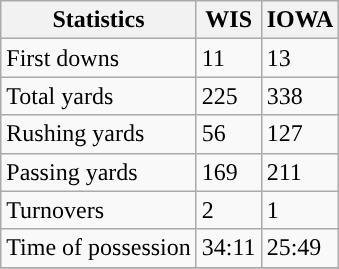<table class="wikitable">
<tr>
<th>Statistics</th>
<th>WIS</th>
<th>IOWA</th>
</tr>
<tr>
<td>First downs</td>
<td>11</td>
<td>13</td>
</tr>
<tr>
<td>Total yards</td>
<td>225</td>
<td>338</td>
</tr>
<tr>
<td>Rushing yards</td>
<td>56</td>
<td>127</td>
</tr>
<tr>
<td>Passing yards</td>
<td>169</td>
<td>211</td>
</tr>
<tr>
<td>Turnovers</td>
<td>2</td>
<td>1</td>
</tr>
<tr>
<td>Time of possession</td>
<td>34:11</td>
<td>25:49</td>
</tr>
<tr>
</tr>
</table>
